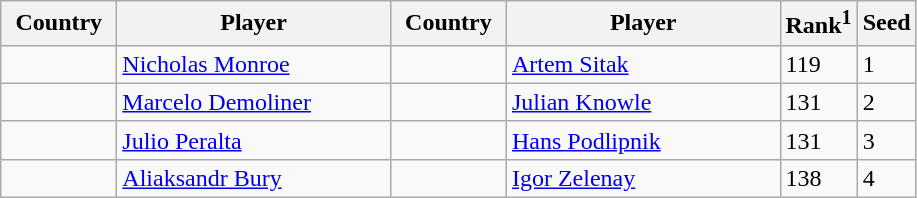<table class="sortable wikitable">
<tr>
<th width="70">Country</th>
<th width="175">Player</th>
<th width="70">Country</th>
<th width="175">Player</th>
<th>Rank<sup>1</sup></th>
<th>Seed</th>
</tr>
<tr>
<td></td>
<td><a href='#'>Nicholas Monroe</a></td>
<td></td>
<td><a href='#'>Artem Sitak</a></td>
<td>119</td>
<td>1</td>
</tr>
<tr>
<td></td>
<td><a href='#'>Marcelo Demoliner</a></td>
<td></td>
<td><a href='#'>Julian Knowle</a></td>
<td>131</td>
<td>2</td>
</tr>
<tr>
<td></td>
<td><a href='#'>Julio Peralta</a></td>
<td></td>
<td><a href='#'>Hans Podlipnik</a></td>
<td>131</td>
<td>3</td>
</tr>
<tr>
<td></td>
<td><a href='#'>Aliaksandr Bury</a></td>
<td></td>
<td><a href='#'>Igor Zelenay</a></td>
<td>138</td>
<td>4</td>
</tr>
</table>
